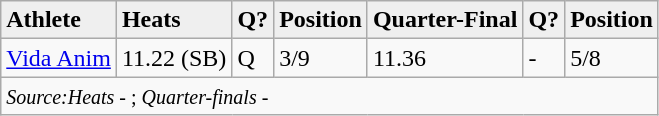<table class="wikitable">
<tr>
<td !align="center" bgcolor="efefef"><strong>Athlete</strong></td>
<td !align="center" bgcolor="efefef"><strong>Heats</strong></td>
<td !align="center" bgcolor="efefef"><strong>Q?</strong></td>
<td !align="center" bgcolor="efefef"><strong>Position</strong></td>
<td !align="center" bgcolor="efefef"><strong>Quarter-Final</strong></td>
<td !align="center" bgcolor="efefef"><strong>Q?</strong></td>
<td !align="center" bgcolor="efefef"><strong>Position</strong></td>
</tr>
<tr>
<td><a href='#'>Vida Anim</a></td>
<td>11.22 (SB)</td>
<td>Q</td>
<td>3/9</td>
<td>11.36</td>
<td>-</td>
<td>5/8</td>
</tr>
<tr>
<td colspan=7><small><em>Source:Heats -</em>  ; <em>Quarter-finals</em> - </small></td>
</tr>
</table>
